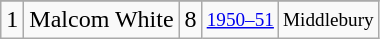<table class="wikitable">
<tr>
</tr>
<tr>
<td>1</td>
<td>Malcom White</td>
<td>8</td>
<td style="font-size:80%;"><a href='#'>1950–51</a></td>
<td style="font-size:80%;">Middlebury</td>
</tr>
</table>
